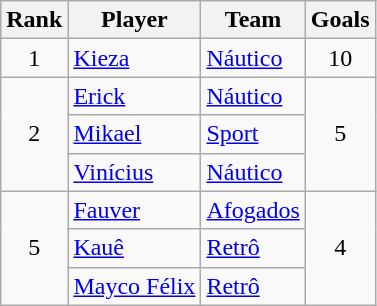<table class="wikitable" style="text-align:center">
<tr>
<th>Rank</th>
<th>Player</th>
<th>Team</th>
<th>Goals</th>
</tr>
<tr>
<td>1</td>
<td align=left><a href='#'>Kieza</a></td>
<td align=left><a href='#'>Náutico</a></td>
<td>10</td>
</tr>
<tr>
<td rowspan=3>2</td>
<td align=left><a href='#'>Erick</a></td>
<td align=left><a href='#'>Náutico</a></td>
<td rowspan=3>5</td>
</tr>
<tr>
<td align=left><a href='#'>Mikael</a></td>
<td align=left><a href='#'>Sport</a></td>
</tr>
<tr>
<td align=left><a href='#'>Vinícius</a></td>
<td align=left><a href='#'>Náutico</a></td>
</tr>
<tr>
<td rowspan=3>5</td>
<td align=left><a href='#'>Fauver</a></td>
<td align=left><a href='#'>Afogados</a></td>
<td rowspan=3>4</td>
</tr>
<tr>
<td align=left><a href='#'>Kauê</a></td>
<td align=left><a href='#'>Retrô</a></td>
</tr>
<tr>
<td align=left><a href='#'>Mayco Félix</a></td>
<td align=left><a href='#'>Retrô</a></td>
</tr>
</table>
